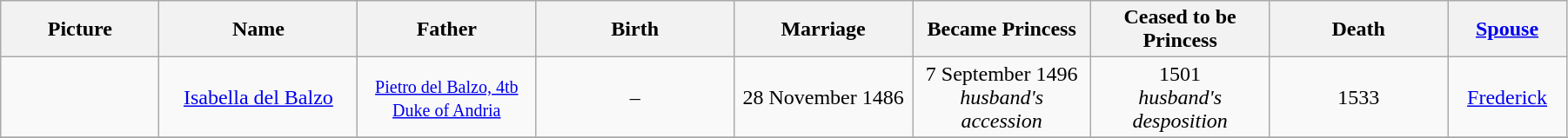<table width=95% class="wikitable">
<tr>
<th width = "8%">Picture</th>
<th width = "10%">Name</th>
<th width = "9%">Father</th>
<th width = "10%">Birth</th>
<th width = "9%">Marriage</th>
<th width = "9%">Became Princess</th>
<th width = "9%">Ceased to be Princess</th>
<th width = "9%">Death</th>
<th width = "6%"><a href='#'>Spouse</a></th>
</tr>
<tr>
<td align="center"></td>
<td align="center"><a href='#'>Isabella del Balzo</a></td>
<td align="center"><small><a href='#'>Pietro del Balzo, 4tb Duke of Andria</a></small></td>
<td align="center">–</td>
<td align="center">28 November 1486</td>
<td align="center">7 September 1496<br><em>husband's accession</em></td>
<td align="center">1501<br><em>husband's desposition</em></td>
<td align="center">1533</td>
<td align="center"><a href='#'>Frederick</a></td>
</tr>
<tr>
</tr>
</table>
